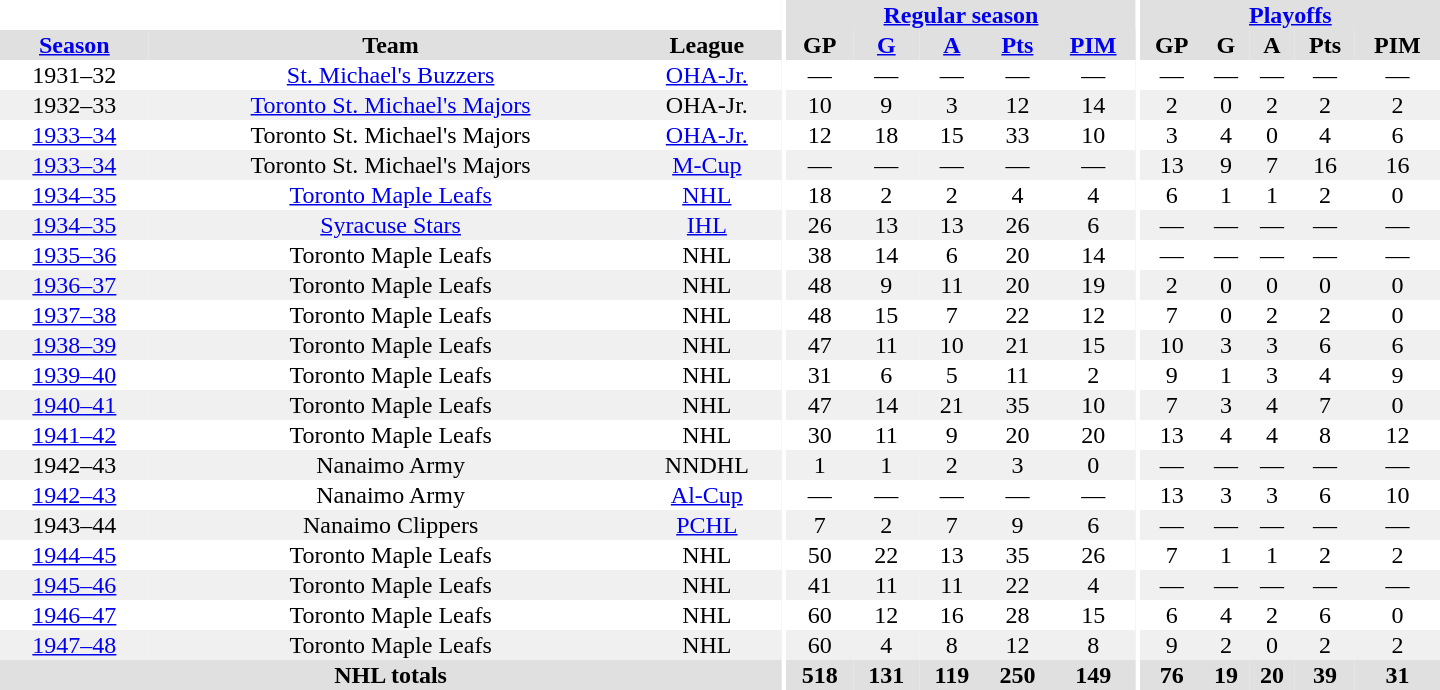<table border="0" cellpadding="1" cellspacing="0" style="text-align:center; width:60em">
<tr bgcolor="#e0e0e0">
<th colspan="3" bgcolor="#ffffff"></th>
<th rowspan="100" bgcolor="#ffffff"></th>
<th colspan="5"><a href='#'>Regular season</a></th>
<th rowspan="100" bgcolor="#ffffff"></th>
<th colspan="5"><a href='#'>Playoffs</a></th>
</tr>
<tr bgcolor="#e0e0e0">
<th><a href='#'>Season</a></th>
<th>Team</th>
<th>League</th>
<th>GP</th>
<th><a href='#'>G</a></th>
<th><a href='#'>A</a></th>
<th><a href='#'>Pts</a></th>
<th><a href='#'>PIM</a></th>
<th>GP</th>
<th>G</th>
<th>A</th>
<th>Pts</th>
<th>PIM</th>
</tr>
<tr>
<td>1931–32</td>
<td><a href='#'>St. Michael's Buzzers</a></td>
<td><a href='#'>OHA-Jr.</a></td>
<td>—</td>
<td>—</td>
<td>—</td>
<td>—</td>
<td>—</td>
<td>—</td>
<td>—</td>
<td>—</td>
<td>—</td>
<td>—</td>
</tr>
<tr bgcolor="#f0f0f0">
<td>1932–33</td>
<td><a href='#'>Toronto St. Michael's Majors</a></td>
<td>OHA-Jr.</td>
<td>10</td>
<td>9</td>
<td>3</td>
<td>12</td>
<td>14</td>
<td>2</td>
<td>0</td>
<td>2</td>
<td>2</td>
<td>2</td>
</tr>
<tr>
<td><a href='#'>1933–34</a></td>
<td>Toronto St. Michael's Majors</td>
<td><a href='#'>OHA-Jr.</a></td>
<td>12</td>
<td>18</td>
<td>15</td>
<td>33</td>
<td>10</td>
<td>3</td>
<td>4</td>
<td>0</td>
<td>4</td>
<td>6</td>
</tr>
<tr bgcolor="#f0f0f0">
<td><a href='#'>1933–34</a></td>
<td>Toronto St. Michael's Majors</td>
<td><a href='#'>M-Cup</a></td>
<td>—</td>
<td>—</td>
<td>—</td>
<td>—</td>
<td>—</td>
<td>13</td>
<td>9</td>
<td>7</td>
<td>16</td>
<td>16</td>
</tr>
<tr>
<td><a href='#'>1934–35</a></td>
<td><a href='#'>Toronto Maple Leafs</a></td>
<td><a href='#'>NHL</a></td>
<td>18</td>
<td>2</td>
<td>2</td>
<td>4</td>
<td>4</td>
<td>6</td>
<td>1</td>
<td>1</td>
<td>2</td>
<td>0</td>
</tr>
<tr bgcolor="#f0f0f0">
<td><a href='#'>1934–35</a></td>
<td><a href='#'>Syracuse Stars</a></td>
<td><a href='#'>IHL</a></td>
<td>26</td>
<td>13</td>
<td>13</td>
<td>26</td>
<td>6</td>
<td>—</td>
<td>—</td>
<td>—</td>
<td>—</td>
<td>—</td>
</tr>
<tr>
<td><a href='#'>1935–36</a></td>
<td>Toronto Maple Leafs</td>
<td>NHL</td>
<td>38</td>
<td>14</td>
<td>6</td>
<td>20</td>
<td>14</td>
<td>—</td>
<td>—</td>
<td>—</td>
<td>—</td>
<td>—</td>
</tr>
<tr bgcolor="#f0f0f0">
<td><a href='#'>1936–37</a></td>
<td>Toronto Maple Leafs</td>
<td>NHL</td>
<td>48</td>
<td>9</td>
<td>11</td>
<td>20</td>
<td>19</td>
<td>2</td>
<td>0</td>
<td>0</td>
<td>0</td>
<td>0</td>
</tr>
<tr>
<td><a href='#'>1937–38</a></td>
<td>Toronto Maple Leafs</td>
<td>NHL</td>
<td>48</td>
<td>15</td>
<td>7</td>
<td>22</td>
<td>12</td>
<td>7</td>
<td>0</td>
<td>2</td>
<td>2</td>
<td>0</td>
</tr>
<tr bgcolor="#f0f0f0">
<td><a href='#'>1938–39</a></td>
<td>Toronto Maple Leafs</td>
<td>NHL</td>
<td>47</td>
<td>11</td>
<td>10</td>
<td>21</td>
<td>15</td>
<td>10</td>
<td>3</td>
<td>3</td>
<td>6</td>
<td>6</td>
</tr>
<tr>
<td><a href='#'>1939–40</a></td>
<td>Toronto Maple Leafs</td>
<td>NHL</td>
<td>31</td>
<td>6</td>
<td>5</td>
<td>11</td>
<td>2</td>
<td>9</td>
<td>1</td>
<td>3</td>
<td>4</td>
<td>9</td>
</tr>
<tr bgcolor="#f0f0f0">
<td><a href='#'>1940–41</a></td>
<td>Toronto Maple Leafs</td>
<td>NHL</td>
<td>47</td>
<td>14</td>
<td>21</td>
<td>35</td>
<td>10</td>
<td>7</td>
<td>3</td>
<td>4</td>
<td>7</td>
<td>0</td>
</tr>
<tr>
<td><a href='#'>1941–42</a></td>
<td>Toronto Maple Leafs</td>
<td>NHL</td>
<td>30</td>
<td>11</td>
<td>9</td>
<td>20</td>
<td>20</td>
<td>13</td>
<td>4</td>
<td>4</td>
<td>8</td>
<td>12</td>
</tr>
<tr bgcolor="#f0f0f0">
<td>1942–43</td>
<td>Nanaimo Army</td>
<td>NNDHL</td>
<td>1</td>
<td>1</td>
<td>2</td>
<td>3</td>
<td>0</td>
<td>—</td>
<td>—</td>
<td>—</td>
<td>—</td>
<td>—</td>
</tr>
<tr>
<td><a href='#'>1942–43</a></td>
<td>Nanaimo Army</td>
<td><a href='#'>Al-Cup</a></td>
<td>—</td>
<td>—</td>
<td>—</td>
<td>—</td>
<td>—</td>
<td>13</td>
<td>3</td>
<td>3</td>
<td>6</td>
<td>10</td>
</tr>
<tr bgcolor="#f0f0f0">
<td>1943–44</td>
<td>Nanaimo Clippers</td>
<td><a href='#'>PCHL</a></td>
<td>7</td>
<td>2</td>
<td>7</td>
<td>9</td>
<td>6</td>
<td>—</td>
<td>—</td>
<td>—</td>
<td>—</td>
<td>—</td>
</tr>
<tr>
<td><a href='#'>1944–45</a></td>
<td>Toronto Maple Leafs</td>
<td>NHL</td>
<td>50</td>
<td>22</td>
<td>13</td>
<td>35</td>
<td>26</td>
<td>7</td>
<td>1</td>
<td>1</td>
<td>2</td>
<td>2</td>
</tr>
<tr bgcolor="#f0f0f0">
<td><a href='#'>1945–46</a></td>
<td>Toronto Maple Leafs</td>
<td>NHL</td>
<td>41</td>
<td>11</td>
<td>11</td>
<td>22</td>
<td>4</td>
<td>—</td>
<td>—</td>
<td>—</td>
<td>—</td>
<td>—</td>
</tr>
<tr>
<td><a href='#'>1946–47</a></td>
<td>Toronto Maple Leafs</td>
<td>NHL</td>
<td>60</td>
<td>12</td>
<td>16</td>
<td>28</td>
<td>15</td>
<td>6</td>
<td>4</td>
<td>2</td>
<td>6</td>
<td>0</td>
</tr>
<tr bgcolor="#f0f0f0">
<td><a href='#'>1947–48</a></td>
<td>Toronto Maple Leafs</td>
<td>NHL</td>
<td>60</td>
<td>4</td>
<td>8</td>
<td>12</td>
<td>8</td>
<td>9</td>
<td>2</td>
<td>0</td>
<td>2</td>
<td>2</td>
</tr>
<tr bgcolor="#e0e0e0">
<th colspan="3">NHL totals</th>
<th>518</th>
<th>131</th>
<th>119</th>
<th>250</th>
<th>149</th>
<th>76</th>
<th>19</th>
<th>20</th>
<th>39</th>
<th>31</th>
</tr>
</table>
